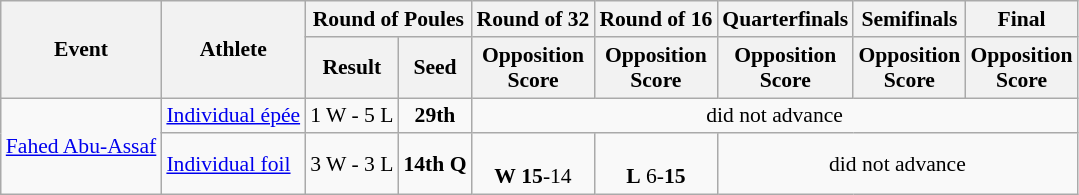<table class="wikitable" border="1" style="font-size:90%">
<tr>
<th rowspan=2>Event</th>
<th rowspan=2>Athlete</th>
<th colspan=2>Round of Poules</th>
<th>Round of 32</th>
<th>Round of 16</th>
<th>Quarterfinals</th>
<th>Semifinals</th>
<th>Final</th>
</tr>
<tr>
<th>Result</th>
<th>Seed</th>
<th>Opposition<br>Score</th>
<th>Opposition<br>Score</th>
<th>Opposition<br>Score</th>
<th>Opposition<br>Score</th>
<th>Opposition<br>Score</th>
</tr>
<tr>
<td rowspan=2><a href='#'>Fahed Abu-Assaf</a></td>
<td><a href='#'>Individual épée</a></td>
<td align=center>1 W - 5 L</td>
<td align=center><strong>29th</strong></td>
<td style="text-align:center;" colspan="7">did not advance</td>
</tr>
<tr>
<td><a href='#'>Individual foil</a></td>
<td align=center>3 W - 3 L</td>
<td align=center><strong>14th Q</strong></td>
<td align=center><br><strong>W</strong> <strong>15</strong>-14</td>
<td align=center><br><strong>L</strong> 6-<strong>15</strong></td>
<td style="text-align:center;" colspan="7">did not advance</td>
</tr>
</table>
